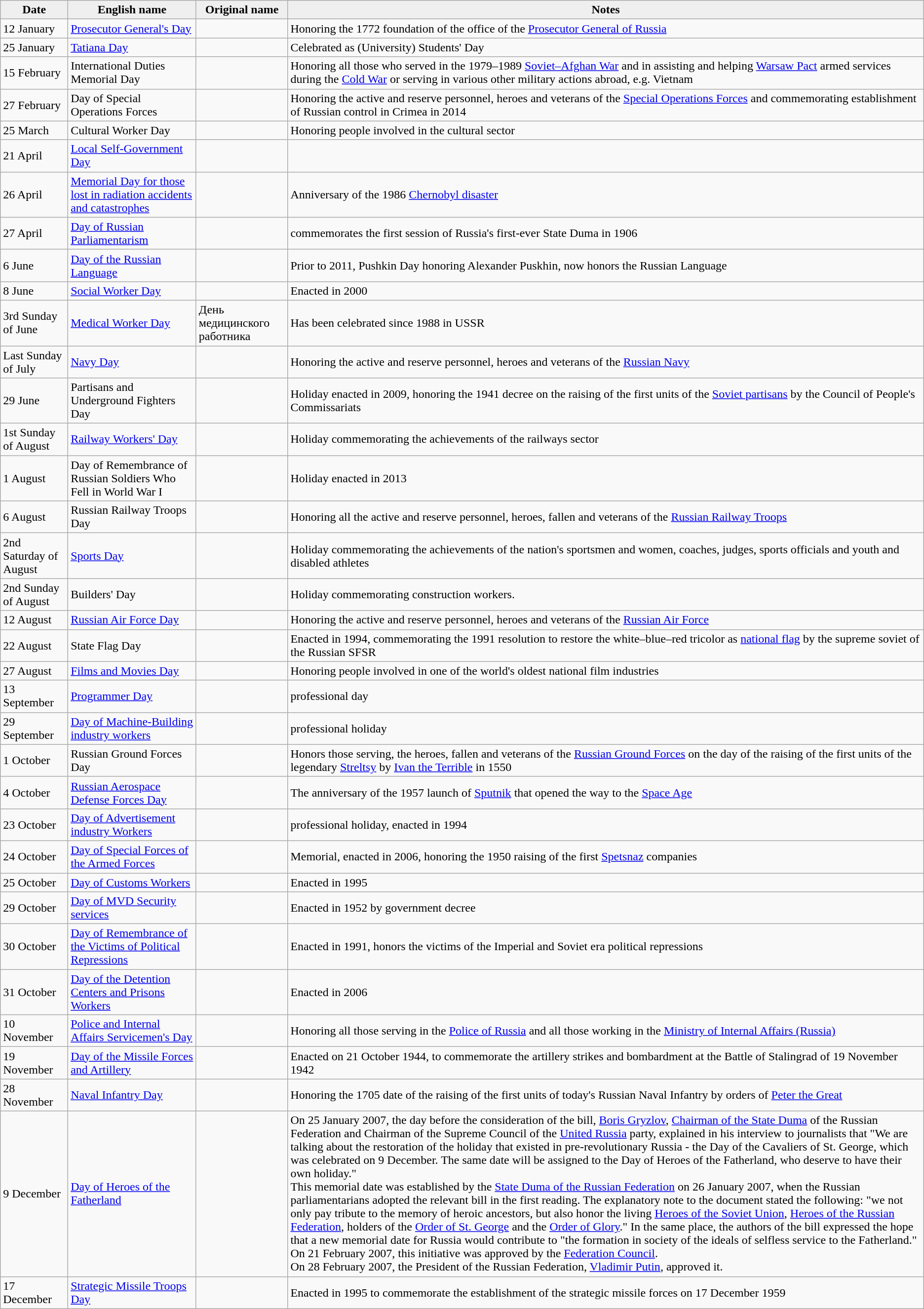<table class="wikitable" align="center" cellpadding="2" cellspacing="0">
<tr>
<th style="background:#efefef;">Date</th>
<th style="background:#efefef;">English name</th>
<th style="background:#efefef;">Original name</th>
<th style="background:#efefef;">Notes</th>
</tr>
<tr>
<td>12 January</td>
<td><a href='#'>Prosecutor General's Day</a></td>
<td></td>
<td>Honoring the 1772 foundation of the office of the <a href='#'>Prosecutor General of Russia</a> <br></td>
</tr>
<tr>
<td>25 January</td>
<td><a href='#'>Tatiana Day</a></td>
<td></td>
<td>Celebrated as (University) Students' Day <br></td>
</tr>
<tr>
<td>15 February</td>
<td>International Duties Memorial Day</td>
<td><br></td>
<td>Honoring all those who served in the 1979–1989 <a href='#'>Soviet–Afghan War</a> and in assisting and helping <a href='#'>Warsaw Pact</a> armed services during the <a href='#'>Cold War</a> or serving in various other military actions abroad, e.g. Vietnam</td>
</tr>
<tr>
<td>27 February</td>
<td>Day of Special Operations Forces</td>
<td><br></td>
<td>Honoring the active and reserve personnel, heroes and veterans of the <a href='#'>Special Operations Forces</a> and commemorating establishment of Russian control in Crimea in 2014</td>
</tr>
<tr>
<td>25 March</td>
<td>Cultural Worker Day</td>
<td></td>
<td>Honoring people involved in the cultural sector</td>
</tr>
<tr>
<td>21 April</td>
<td><a href='#'>Local Self-Government Day</a></td>
<td><br></td>
<td></td>
</tr>
<tr>
<td>26 April</td>
<td><a href='#'>Memorial Day for those lost in radiation accidents and catastrophes</a></td>
<td><br></td>
<td>Anniversary of the 1986 <a href='#'>Chernobyl disaster</a></td>
</tr>
<tr>
<td>27 April</td>
<td><a href='#'>Day of Russian Parliamentarism</a></td>
<td><br></td>
<td>commemorates the first session of Russia's first-ever State Duma in 1906</td>
</tr>
<tr>
<td>6 June</td>
<td><a href='#'>Day of the Russian Language</a></td>
<td><br></td>
<td>Prior to 2011, Pushkin Day honoring Alexander Puskhin, now honors the Russian Language</td>
</tr>
<tr>
<td>8 June</td>
<td><a href='#'>Social Worker Day</a></td>
<td></td>
<td>Enacted in 2000</td>
</tr>
<tr>
<td>3rd Sunday of June</td>
<td><a href='#'>Medical Worker Day</a></td>
<td>День медицинского работника</td>
<td>Has been celebrated since 1988 in USSR</td>
</tr>
<tr>
<td>Last Sunday of July</td>
<td><a href='#'>Navy Day</a></td>
<td></td>
<td>Honoring the active and reserve personnel, heroes and veterans of the <a href='#'>Russian Navy</a></td>
</tr>
<tr>
<td>29 June</td>
<td>Partisans and Underground Fighters Day</td>
<td></td>
<td>Holiday enacted in 2009, honoring the 1941 decree on the raising of the first units of the <a href='#'>Soviet partisans</a> by the Council of People's Commissariats</td>
</tr>
<tr>
<td>1st Sunday of August</td>
<td><a href='#'>Railway Workers' Day</a></td>
<td></td>
<td>Holiday commemorating the achievements of the railways sector</td>
</tr>
<tr>
<td>1 August</td>
<td>Day of Remembrance of Russian Soldiers Who Fell in World War I</td>
<td></td>
<td>Holiday enacted in 2013</td>
</tr>
<tr>
<td>6 August</td>
<td>Russian Railway Troops Day</td>
<td></td>
<td>Honoring all the active and reserve personnel, heroes, fallen and veterans of the <a href='#'>Russian Railway Troops</a></td>
</tr>
<tr>
<td>2nd Saturday of August</td>
<td><a href='#'>Sports Day</a></td>
<td></td>
<td>Holiday commemorating the achievements of the nation's sportsmen and women, coaches, judges, sports officials and youth and disabled athletes</td>
</tr>
<tr>
<td>2nd Sunday of August</td>
<td>Builders' Day</td>
<td></td>
<td>Holiday commemorating construction workers.</td>
</tr>
<tr>
<td>12 August</td>
<td><a href='#'>Russian Air Force Day</a></td>
<td></td>
<td>Honoring the active and reserve personnel, heroes and veterans of the <a href='#'>Russian Air Force</a></td>
</tr>
<tr>
<td>22 August</td>
<td>State Flag Day</td>
<td></td>
<td>Enacted in 1994, commemorating the 1991 resolution to restore the white–blue–red tricolor as <a href='#'>national flag</a> by the supreme soviet of the Russian SFSR</td>
</tr>
<tr>
<td>27 August</td>
<td><a href='#'>Films and Movies Day</a></td>
<td></td>
<td>Honoring people involved in one of the world's oldest national film industries</td>
</tr>
<tr>
<td>13 September</td>
<td><a href='#'>Programmer Day</a></td>
<td></td>
<td>professional day</td>
</tr>
<tr>
<td>29 September</td>
<td><a href='#'>Day of Machine-Building industry workers</a></td>
<td></td>
<td>professional holiday</td>
</tr>
<tr>
<td>1 October</td>
<td>Russian Ground Forces Day</td>
<td></td>
<td>Honors those serving, the heroes, fallen and veterans of the <a href='#'>Russian Ground Forces</a> on the day of the raising of the first units of the legendary <a href='#'>Streltsy</a> by <a href='#'>Ivan the Terrible</a> in 1550</td>
</tr>
<tr>
<td>4 October</td>
<td><a href='#'>Russian Aerospace Defense Forces Day</a></td>
<td></td>
<td>The anniversary of the 1957 launch of <a href='#'>Sputnik</a> that opened the way to the <a href='#'>Space Age</a></td>
</tr>
<tr>
<td>23 October</td>
<td><a href='#'>Day of Advertisement industry Workers</a></td>
<td></td>
<td>professional holiday, enacted in 1994</td>
</tr>
<tr>
<td>24 October</td>
<td><a href='#'>Day of Special Forces of the Armed Forces</a></td>
<td></td>
<td>Memorial, enacted in 2006, honoring the 1950 raising of the first <a href='#'>Spetsnaz</a> companies</td>
</tr>
<tr>
<td>25 October</td>
<td><a href='#'>Day of Customs Workers</a></td>
<td></td>
<td>Enacted in 1995</td>
</tr>
<tr>
<td>29 October</td>
<td><a href='#'>Day of MVD Security services</a></td>
<td></td>
<td>Enacted in 1952 by government decree</td>
</tr>
<tr>
<td>30 October</td>
<td><a href='#'>Day of Remembrance of the Victims of Political Repressions</a></td>
<td></td>
<td>Enacted in 1991, honors the victims of the Imperial and Soviet era political repressions</td>
</tr>
<tr>
<td>31 October</td>
<td><a href='#'>Day of the Detention Centers and Prisons Workers</a></td>
<td></td>
<td>Enacted in 2006</td>
</tr>
<tr>
<td>10 November</td>
<td><a href='#'>Police and Internal Affairs Servicemen's Day</a></td>
<td></td>
<td>Honoring all those serving in the <a href='#'>Police of Russia</a> and all those working in the <a href='#'>Ministry of Internal Affairs (Russia)</a></td>
</tr>
<tr>
<td>19 November</td>
<td><a href='#'>Day of the Missile Forces and Artillery</a></td>
<td></td>
<td>Enacted on 21 October 1944, to commemorate the artillery strikes and bombardment at the Battle of Stalingrad of 19 November 1942</td>
</tr>
<tr>
<td>28 November</td>
<td><a href='#'>Naval Infantry Day</a></td>
<td></td>
<td>Honoring the 1705 date of the raising of the first units of today's Russian Naval Infantry by orders of <a href='#'>Peter the Great</a></td>
</tr>
<tr>
<td>9 December</td>
<td><a href='#'>Day of Heroes of the Fatherland</a></td>
<td></td>
<td>On 25 January 2007, the day before the consideration of the bill, <a href='#'>Boris Gryzlov</a>, <a href='#'>Chairman of the State Duma</a> of the Russian Federation and Chairman of the Supreme Council of the <a href='#'>United Russia</a> party, explained in his interview to journalists that "We are talking about the restoration of the holiday that existed in pre-revolutionary Russia - the Day of the Cavaliers of St. George, which was celebrated on 9 December. The same date will be assigned to the Day of Heroes of the Fatherland, who deserve to have their own holiday."<br>This memorial date was established by the <a href='#'>State Duma of the Russian Federation</a> on 26 January 2007, when the Russian parliamentarians adopted the relevant bill in the first reading. The explanatory note to the document stated the following: "we not only pay tribute to the memory of heroic ancestors, but also honor the living <a href='#'>Heroes of the Soviet Union</a>, <a href='#'>Heroes of the Russian Federation</a>, holders of the <a href='#'>Order of St. George</a> and the <a href='#'>Order of Glory</a>." In the same place, the authors of the bill expressed the hope that a new memorial date for Russia would contribute to "the formation in society of the ideals of selfless service to the Fatherland."<br>On 21 February 2007, this initiative was approved by the <a href='#'>Federation Council</a>.<br>On 28 February 2007, the President of the Russian Federation, <a href='#'>Vladimir Putin</a>, approved it.</td>
</tr>
<tr>
<td>17 December</td>
<td><a href='#'>Strategic Missile Troops Day</a></td>
<td></td>
<td>Enacted in 1995 to commemorate the establishment of the strategic missile forces on 17 December 1959</td>
</tr>
</table>
